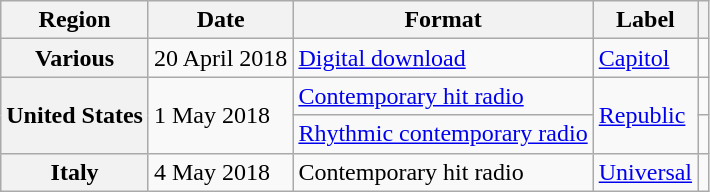<table class="wikitable plainrowheaders">
<tr>
<th scope="col">Region</th>
<th scope="col">Date</th>
<th scope="col">Format</th>
<th scope="col">Label</th>
<th scope="col"></th>
</tr>
<tr>
<th scope="row">Various</th>
<td>20 April 2018</td>
<td><a href='#'>Digital download</a></td>
<td><a href='#'>Capitol</a></td>
<td></td>
</tr>
<tr>
<th scope="row" rowspan="2">United States</th>
<td rowspan="2">1 May 2018</td>
<td><a href='#'>Contemporary hit radio</a></td>
<td rowspan="2"><a href='#'>Republic</a></td>
<td></td>
</tr>
<tr>
<td><a href='#'>Rhythmic contemporary radio</a></td>
<td></td>
</tr>
<tr>
<th scope="row">Italy</th>
<td>4 May 2018</td>
<td>Contemporary hit radio</td>
<td><a href='#'>Universal</a></td>
<td></td>
</tr>
</table>
